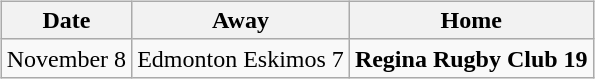<table cellspacing="10">
<tr>
<td valign="top"><br><table class="wikitable">
<tr>
<th>Date</th>
<th>Away</th>
<th>Home</th>
</tr>
<tr>
<td>November 8</td>
<td>Edmonton Eskimos 7</td>
<td><strong>Regina Rugby Club 19</strong></td>
</tr>
</table>
</td>
</tr>
</table>
